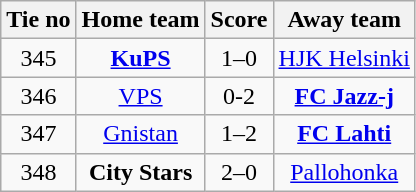<table class="wikitable" style="text-align: center">
<tr>
<th>Tie no</th>
<th>Home team</th>
<th>Score</th>
<th>Away team</th>
</tr>
<tr>
<td>345</td>
<td><strong><a href='#'>KuPS</a></strong></td>
<td>1–0</td>
<td><a href='#'>HJK Helsinki</a></td>
</tr>
<tr>
<td>346</td>
<td><a href='#'>VPS</a></td>
<td>0-2</td>
<td><strong><a href='#'>FC Jazz-j</a></strong></td>
</tr>
<tr>
<td>347</td>
<td><a href='#'>Gnistan</a></td>
<td>1–2</td>
<td><strong><a href='#'>FC Lahti</a></strong></td>
</tr>
<tr>
<td>348</td>
<td><strong>City Stars</strong></td>
<td>2–0</td>
<td><a href='#'>Pallohonka</a></td>
</tr>
</table>
